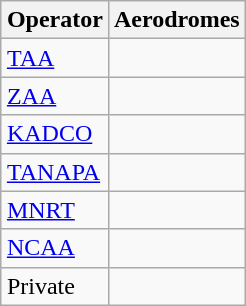<table class="wikitable"  style="float: right">
<tr>
<th>Operator</th>
<th>Aerodromes</th>
</tr>
<tr>
<td><a href='#'>TAA</a></td>
<td></td>
</tr>
<tr>
<td><a href='#'>ZAA</a></td>
<td></td>
</tr>
<tr>
<td><a href='#'>KADCO</a></td>
<td></td>
</tr>
<tr>
<td><a href='#'>TANAPA</a></td>
<td></td>
</tr>
<tr>
<td><a href='#'>MNRT</a></td>
<td></td>
</tr>
<tr>
<td><a href='#'>NCAA</a></td>
<td></td>
</tr>
<tr>
<td>Private</td>
<td></td>
</tr>
</table>
